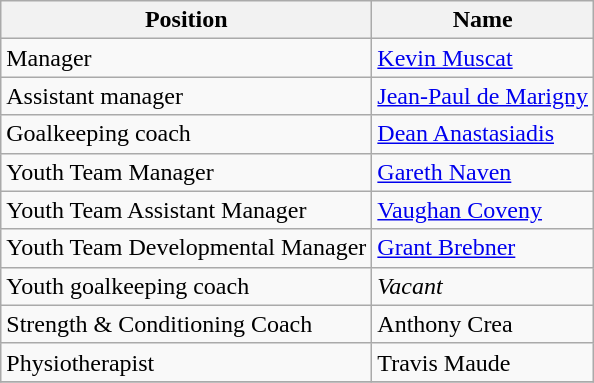<table class="wikitable">
<tr>
<th>Position</th>
<th>Name</th>
</tr>
<tr>
<td>Manager</td>
<td> <a href='#'>Kevin Muscat</a></td>
</tr>
<tr>
<td>Assistant manager</td>
<td> <a href='#'>Jean-Paul de Marigny</a></td>
</tr>
<tr>
<td>Goalkeeping coach</td>
<td> <a href='#'>Dean Anastasiadis</a></td>
</tr>
<tr>
<td>Youth Team Manager</td>
<td> <a href='#'>Gareth Naven</a></td>
</tr>
<tr>
<td>Youth Team Assistant Manager</td>
<td> <a href='#'>Vaughan Coveny</a></td>
</tr>
<tr>
<td>Youth Team Developmental Manager</td>
<td> <a href='#'>Grant Brebner</a></td>
</tr>
<tr>
<td>Youth goalkeeping coach</td>
<td><em>Vacant</em></td>
</tr>
<tr>
<td>Strength & Conditioning Coach</td>
<td> Anthony Crea</td>
</tr>
<tr>
<td>Physiotherapist</td>
<td> Travis Maude</td>
</tr>
<tr>
</tr>
</table>
